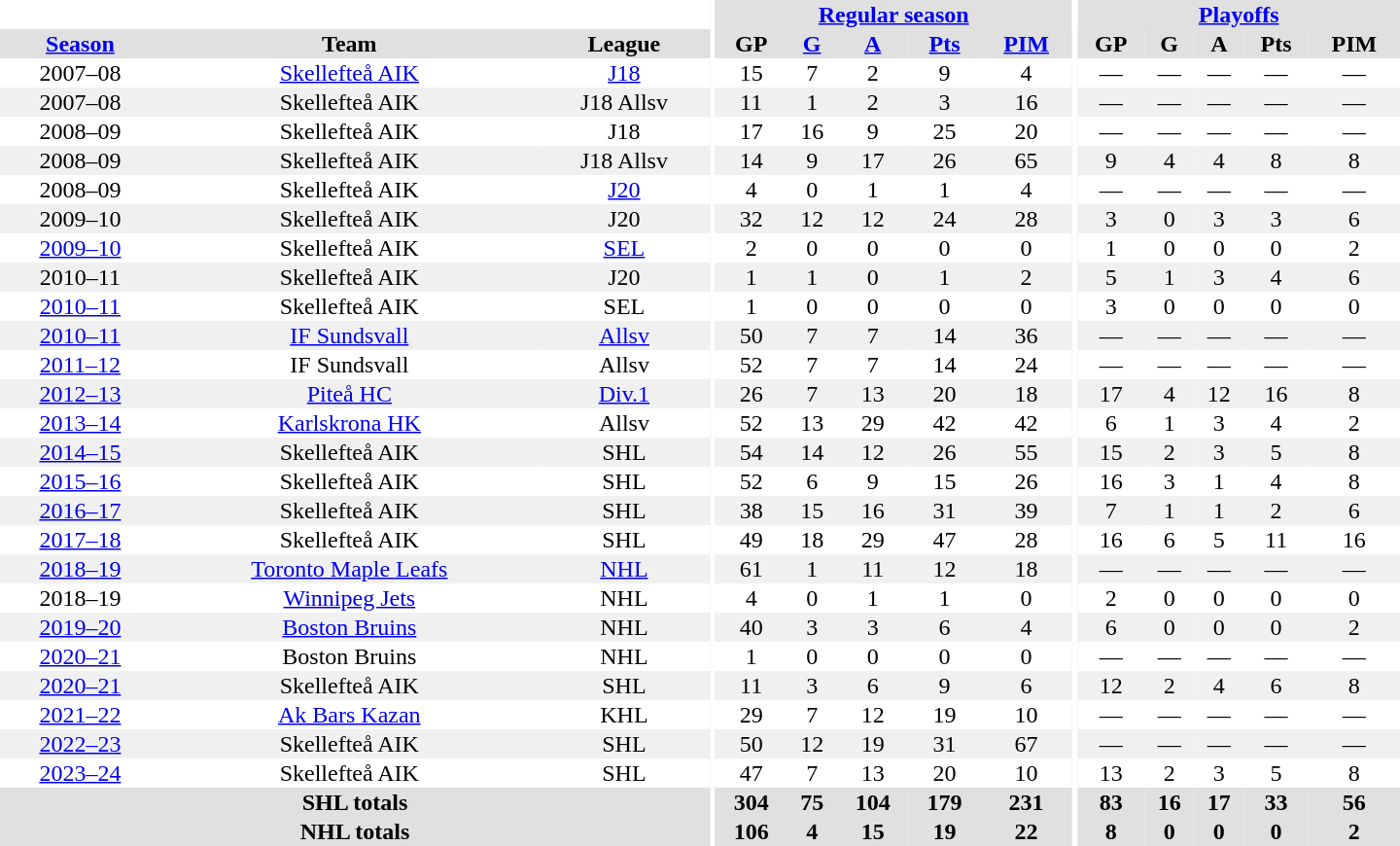<table border="0" cellpadding="1" cellspacing="0" style="text-align:center; width:60em">
<tr bgcolor="#e0e0e0">
<th colspan="3" bgcolor="#ffffff"></th>
<th rowspan="100" bgcolor="#ffffff"></th>
<th colspan="5"><a href='#'>Regular season</a></th>
<th rowspan="100" bgcolor="#ffffff"></th>
<th colspan="5"><a href='#'>Playoffs</a></th>
</tr>
<tr bgcolor="#e0e0e0">
<th><a href='#'>Season</a></th>
<th>Team</th>
<th>League</th>
<th>GP</th>
<th><a href='#'>G</a></th>
<th><a href='#'>A</a></th>
<th><a href='#'>Pts</a></th>
<th><a href='#'>PIM</a></th>
<th>GP</th>
<th>G</th>
<th>A</th>
<th>Pts</th>
<th>PIM</th>
</tr>
<tr>
<td>2007–08</td>
<td><a href='#'>Skellefteå AIK</a></td>
<td><a href='#'>J18</a></td>
<td>15</td>
<td>7</td>
<td>2</td>
<td>9</td>
<td>4</td>
<td>—</td>
<td>—</td>
<td>—</td>
<td>—</td>
<td>—</td>
</tr>
<tr bgcolor="#f0f0f0">
<td>2007–08</td>
<td>Skellefteå AIK</td>
<td>J18 Allsv</td>
<td>11</td>
<td>1</td>
<td>2</td>
<td>3</td>
<td>16</td>
<td>—</td>
<td>—</td>
<td>—</td>
<td>—</td>
<td>—</td>
</tr>
<tr>
<td>2008–09</td>
<td>Skellefteå AIK</td>
<td>J18</td>
<td>17</td>
<td>16</td>
<td>9</td>
<td>25</td>
<td>20</td>
<td>—</td>
<td>—</td>
<td>—</td>
<td>—</td>
<td>—</td>
</tr>
<tr bgcolor="#f0f0f0">
<td>2008–09</td>
<td>Skellefteå AIK</td>
<td>J18 Allsv</td>
<td>14</td>
<td>9</td>
<td>17</td>
<td>26</td>
<td>65</td>
<td>9</td>
<td>4</td>
<td>4</td>
<td>8</td>
<td>8</td>
</tr>
<tr>
<td>2008–09</td>
<td>Skellefteå AIK</td>
<td><a href='#'>J20</a></td>
<td>4</td>
<td>0</td>
<td>1</td>
<td>1</td>
<td>4</td>
<td>—</td>
<td>—</td>
<td>—</td>
<td>—</td>
<td>—</td>
</tr>
<tr bgcolor="#f0f0f0">
<td>2009–10</td>
<td>Skellefteå AIK</td>
<td>J20</td>
<td>32</td>
<td>12</td>
<td>12</td>
<td>24</td>
<td>28</td>
<td>3</td>
<td>0</td>
<td>3</td>
<td>3</td>
<td>6</td>
</tr>
<tr>
<td><a href='#'>2009–10</a></td>
<td>Skellefteå AIK</td>
<td><a href='#'>SEL</a></td>
<td>2</td>
<td>0</td>
<td>0</td>
<td>0</td>
<td>0</td>
<td>1</td>
<td>0</td>
<td>0</td>
<td>0</td>
<td>2</td>
</tr>
<tr bgcolor="#f0f0f0">
<td>2010–11</td>
<td>Skellefteå AIK</td>
<td>J20</td>
<td>1</td>
<td>1</td>
<td>0</td>
<td>1</td>
<td>2</td>
<td>5</td>
<td>1</td>
<td>3</td>
<td>4</td>
<td>6</td>
</tr>
<tr>
<td><a href='#'>2010–11</a></td>
<td>Skellefteå AIK</td>
<td>SEL</td>
<td>1</td>
<td>0</td>
<td>0</td>
<td>0</td>
<td>0</td>
<td>3</td>
<td>0</td>
<td>0</td>
<td>0</td>
<td>0</td>
</tr>
<tr bgcolor="#f0f0f0">
<td><a href='#'>2010–11</a></td>
<td><a href='#'>IF Sundsvall</a></td>
<td><a href='#'>Allsv</a></td>
<td>50</td>
<td>7</td>
<td>7</td>
<td>14</td>
<td>36</td>
<td>—</td>
<td>—</td>
<td>—</td>
<td>—</td>
<td>—</td>
</tr>
<tr>
<td><a href='#'>2011–12</a></td>
<td>IF Sundsvall</td>
<td>Allsv</td>
<td>52</td>
<td>7</td>
<td>7</td>
<td>14</td>
<td>24</td>
<td>—</td>
<td>—</td>
<td>—</td>
<td>—</td>
<td>—</td>
</tr>
<tr bgcolor="#f0f0f0">
<td><a href='#'>2012–13</a></td>
<td><a href='#'>Piteå HC</a></td>
<td><a href='#'>Div.1</a></td>
<td>26</td>
<td>7</td>
<td>13</td>
<td>20</td>
<td>18</td>
<td>17</td>
<td>4</td>
<td>12</td>
<td>16</td>
<td>8</td>
</tr>
<tr>
<td><a href='#'>2013–14</a></td>
<td><a href='#'>Karlskrona HK</a></td>
<td>Allsv</td>
<td>52</td>
<td>13</td>
<td>29</td>
<td>42</td>
<td>42</td>
<td>6</td>
<td>1</td>
<td>3</td>
<td>4</td>
<td>2</td>
</tr>
<tr bgcolor="#f0f0f0">
<td><a href='#'>2014–15</a></td>
<td>Skellefteå AIK</td>
<td>SHL</td>
<td>54</td>
<td>14</td>
<td>12</td>
<td>26</td>
<td>55</td>
<td>15</td>
<td>2</td>
<td>3</td>
<td>5</td>
<td>8</td>
</tr>
<tr>
<td><a href='#'>2015–16</a></td>
<td>Skellefteå AIK</td>
<td>SHL</td>
<td>52</td>
<td>6</td>
<td>9</td>
<td>15</td>
<td>26</td>
<td>16</td>
<td>3</td>
<td>1</td>
<td>4</td>
<td>8</td>
</tr>
<tr bgcolor="#f0f0f0">
<td><a href='#'>2016–17</a></td>
<td>Skellefteå AIK</td>
<td>SHL</td>
<td>38</td>
<td>15</td>
<td>16</td>
<td>31</td>
<td>39</td>
<td>7</td>
<td>1</td>
<td>1</td>
<td>2</td>
<td>6</td>
</tr>
<tr>
<td><a href='#'>2017–18</a></td>
<td>Skellefteå AIK</td>
<td>SHL</td>
<td>49</td>
<td>18</td>
<td>29</td>
<td>47</td>
<td>28</td>
<td>16</td>
<td>6</td>
<td>5</td>
<td>11</td>
<td>16</td>
</tr>
<tr bgcolor="#f0f0f0">
<td><a href='#'>2018–19</a></td>
<td><a href='#'>Toronto Maple Leafs</a></td>
<td><a href='#'>NHL</a></td>
<td>61</td>
<td>1</td>
<td>11</td>
<td>12</td>
<td>18</td>
<td>—</td>
<td>—</td>
<td>—</td>
<td>—</td>
<td>—</td>
</tr>
<tr>
<td>2018–19</td>
<td><a href='#'>Winnipeg Jets</a></td>
<td>NHL</td>
<td>4</td>
<td>0</td>
<td>1</td>
<td>1</td>
<td>0</td>
<td>2</td>
<td>0</td>
<td>0</td>
<td>0</td>
<td>0</td>
</tr>
<tr bgcolor="#f0f0f0">
<td><a href='#'>2019–20</a></td>
<td><a href='#'>Boston Bruins</a></td>
<td>NHL</td>
<td>40</td>
<td>3</td>
<td>3</td>
<td>6</td>
<td>4</td>
<td>6</td>
<td>0</td>
<td>0</td>
<td>0</td>
<td>2</td>
</tr>
<tr>
<td><a href='#'>2020–21</a></td>
<td>Boston Bruins</td>
<td>NHL</td>
<td>1</td>
<td>0</td>
<td>0</td>
<td>0</td>
<td>0</td>
<td>—</td>
<td>—</td>
<td>—</td>
<td>—</td>
<td>—</td>
</tr>
<tr bgcolor="#f0f0f0">
<td><a href='#'>2020–21</a></td>
<td>Skellefteå AIK</td>
<td>SHL</td>
<td>11</td>
<td>3</td>
<td>6</td>
<td>9</td>
<td>6</td>
<td>12</td>
<td>2</td>
<td>4</td>
<td>6</td>
<td>8</td>
</tr>
<tr>
<td><a href='#'>2021–22</a></td>
<td><a href='#'>Ak Bars Kazan</a></td>
<td>KHL</td>
<td>29</td>
<td>7</td>
<td>12</td>
<td>19</td>
<td>10</td>
<td>—</td>
<td>—</td>
<td>—</td>
<td>—</td>
<td>—</td>
</tr>
<tr bgcolor="#f0f0f0">
<td><a href='#'>2022–23</a></td>
<td>Skellefteå AIK</td>
<td>SHL</td>
<td>50</td>
<td>12</td>
<td>19</td>
<td>31</td>
<td>67</td>
<td>—</td>
<td>—</td>
<td>—</td>
<td>—</td>
<td>—</td>
</tr>
<tr>
<td><a href='#'>2023–24</a></td>
<td>Skellefteå AIK</td>
<td>SHL</td>
<td>47</td>
<td>7</td>
<td>13</td>
<td>20</td>
<td>10</td>
<td>13</td>
<td>2</td>
<td>3</td>
<td>5</td>
<td>8</td>
</tr>
<tr bgcolor="#e0e0e0">
<th colspan="3">SHL totals</th>
<th>304</th>
<th>75</th>
<th>104</th>
<th>179</th>
<th>231</th>
<th>83</th>
<th>16</th>
<th>17</th>
<th>33</th>
<th>56</th>
</tr>
<tr bgcolor="#e0e0e0">
<th colspan="3">NHL totals</th>
<th>106</th>
<th>4</th>
<th>15</th>
<th>19</th>
<th>22</th>
<th>8</th>
<th>0</th>
<th>0</th>
<th>0</th>
<th>2</th>
</tr>
</table>
